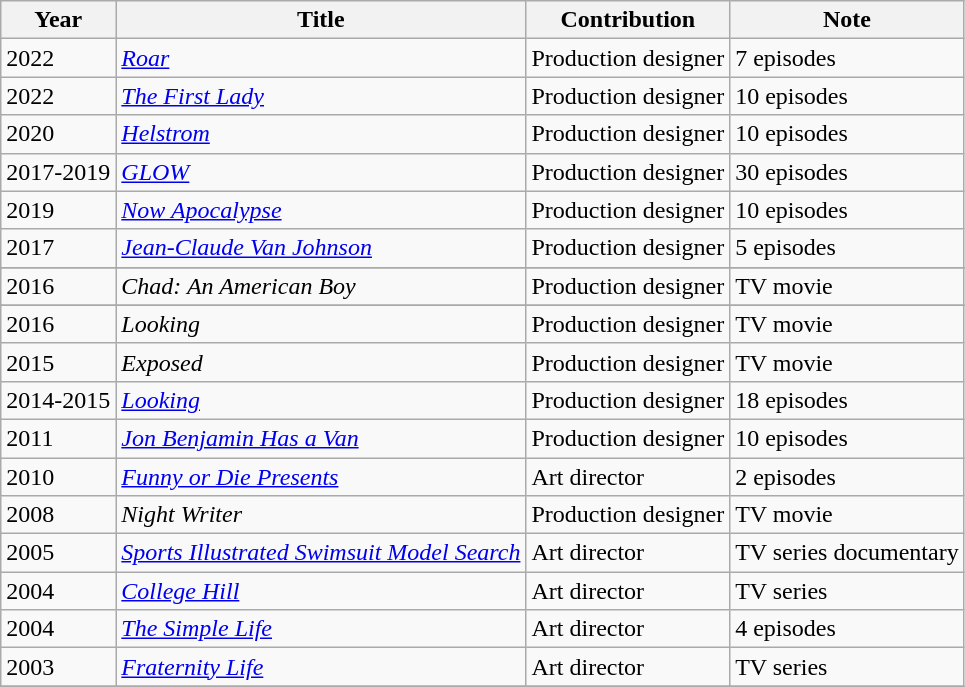<table class="wikitable sortable">
<tr>
<th>Year</th>
<th>Title</th>
<th>Contribution</th>
<th>Note</th>
</tr>
<tr>
<td>2022</td>
<td><em><a href='#'>Roar</a></em></td>
<td>Production designer</td>
<td>7 episodes</td>
</tr>
<tr>
<td>2022</td>
<td><em><a href='#'>The First Lady</a></em></td>
<td>Production designer</td>
<td>10 episodes</td>
</tr>
<tr>
<td>2020</td>
<td><em><a href='#'>Helstrom</a></em></td>
<td>Production designer</td>
<td>10 episodes</td>
</tr>
<tr>
<td>2017-2019</td>
<td><em><a href='#'>GLOW</a></em></td>
<td>Production designer</td>
<td>30 episodes</td>
</tr>
<tr>
<td>2019</td>
<td><em><a href='#'>Now Apocalypse</a></em></td>
<td>Production designer</td>
<td>10 episodes</td>
</tr>
<tr>
<td>2017</td>
<td><em><a href='#'>Jean-Claude Van Johnson</a></em></td>
<td>Production designer</td>
<td>5 episodes</td>
</tr>
<tr>
</tr>
<tr>
<td>2016</td>
<td><em>Chad: An American Boy</em></td>
<td>Production designer</td>
<td>TV movie</td>
</tr>
<tr>
</tr>
<tr>
<td>2016</td>
<td><em>Looking</em></td>
<td>Production designer</td>
<td>TV movie</td>
</tr>
<tr>
<td>2015</td>
<td><em>Exposed</em></td>
<td>Production designer</td>
<td>TV movie</td>
</tr>
<tr>
<td>2014-2015</td>
<td><em><a href='#'>Looking</a></em></td>
<td>Production designer</td>
<td>18 episodes</td>
</tr>
<tr>
<td>2011</td>
<td><em><a href='#'>Jon Benjamin Has a Van</a></em></td>
<td>Production designer</td>
<td>10 episodes</td>
</tr>
<tr>
<td>2010</td>
<td><em><a href='#'>Funny or Die Presents</a></em></td>
<td>Art director</td>
<td>2 episodes</td>
</tr>
<tr>
<td>2008</td>
<td><em>Night Writer</em></td>
<td>Production designer</td>
<td>TV movie</td>
</tr>
<tr>
<td>2005</td>
<td><em><a href='#'>Sports Illustrated Swimsuit Model Search</a></em></td>
<td>Art director</td>
<td>TV series documentary</td>
</tr>
<tr>
<td>2004</td>
<td><em><a href='#'>College Hill</a></em></td>
<td>Art director</td>
<td>TV series</td>
</tr>
<tr>
<td>2004</td>
<td><em><a href='#'>The Simple Life</a></em></td>
<td>Art director</td>
<td>4 episodes</td>
</tr>
<tr>
<td>2003</td>
<td><em><a href='#'>Fraternity Life</a></em></td>
<td>Art director</td>
<td>TV series</td>
</tr>
<tr>
</tr>
</table>
